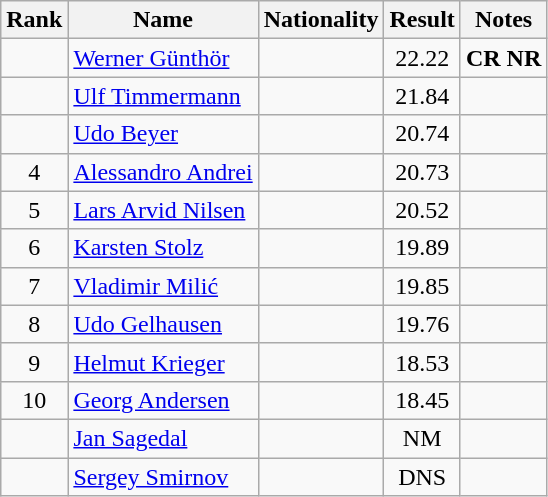<table class="wikitable sortable" style="text-align:center">
<tr>
<th>Rank</th>
<th>Name</th>
<th>Nationality</th>
<th>Result</th>
<th>Notes</th>
</tr>
<tr>
<td></td>
<td align=left><a href='#'>Werner Günthör</a></td>
<td align=left></td>
<td>22.22</td>
<td><strong>CR NR</strong></td>
</tr>
<tr>
<td></td>
<td align=left><a href='#'>Ulf Timmermann</a></td>
<td align=left></td>
<td>21.84</td>
<td></td>
</tr>
<tr>
<td></td>
<td align=left><a href='#'>Udo Beyer</a></td>
<td align=left></td>
<td>20.74</td>
<td></td>
</tr>
<tr>
<td>4</td>
<td align=left><a href='#'>Alessandro Andrei</a></td>
<td align=left></td>
<td>20.73</td>
<td></td>
</tr>
<tr>
<td>5</td>
<td align=left><a href='#'>Lars Arvid Nilsen</a></td>
<td align=left></td>
<td>20.52</td>
<td></td>
</tr>
<tr>
<td>6</td>
<td align=left><a href='#'>Karsten Stolz</a></td>
<td align=left></td>
<td>19.89</td>
<td></td>
</tr>
<tr>
<td>7</td>
<td align=left><a href='#'>Vladimir Milić</a></td>
<td align=left></td>
<td>19.85</td>
<td></td>
</tr>
<tr>
<td>8</td>
<td align=left><a href='#'>Udo Gelhausen</a></td>
<td align=left></td>
<td>19.76</td>
<td></td>
</tr>
<tr>
<td>9</td>
<td align=left><a href='#'>Helmut Krieger</a></td>
<td align=left></td>
<td>18.53</td>
<td></td>
</tr>
<tr>
<td>10</td>
<td align=left><a href='#'>Georg Andersen</a></td>
<td align=left></td>
<td>18.45</td>
<td></td>
</tr>
<tr>
<td></td>
<td align=left><a href='#'>Jan Sagedal</a></td>
<td align=left></td>
<td>NM</td>
<td></td>
</tr>
<tr>
<td></td>
<td align=left><a href='#'>Sergey Smirnov</a></td>
<td align=left></td>
<td>DNS</td>
<td></td>
</tr>
</table>
